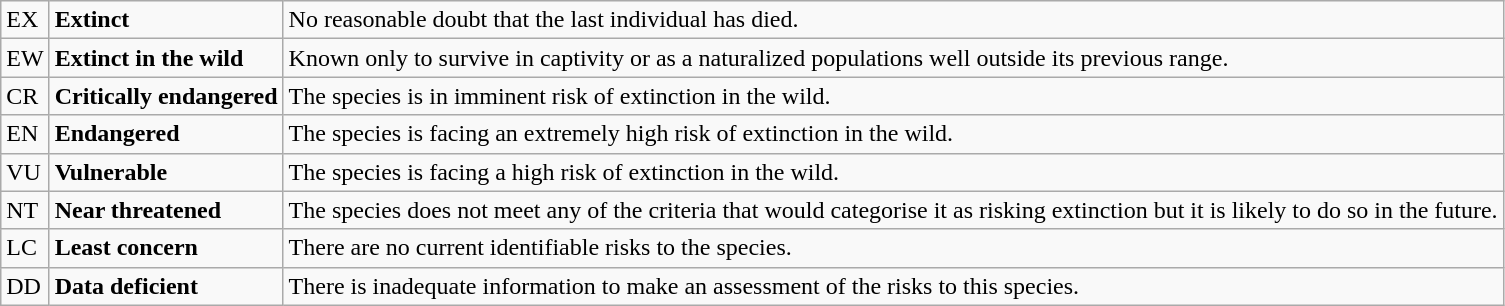<table class="wikitable" style="text-align:left">
<tr>
<td>EX</td>
<td><strong>Extinct</strong></td>
<td>No reasonable doubt that the last individual has died.</td>
</tr>
<tr>
<td>EW</td>
<td><strong>Extinct in the wild</strong></td>
<td>Known only to survive in captivity or as a naturalized populations well outside its previous range.</td>
</tr>
<tr>
<td>CR</td>
<td><strong>Critically endangered</strong></td>
<td>The species is in imminent risk of extinction in the wild.</td>
</tr>
<tr>
<td>EN</td>
<td><strong>Endangered</strong></td>
<td>The species is facing an extremely high risk of extinction in the wild.</td>
</tr>
<tr>
<td>VU</td>
<td><strong>Vulnerable</strong></td>
<td>The species is facing a high risk of extinction in the wild.</td>
</tr>
<tr>
<td>NT</td>
<td><strong>Near threatened</strong></td>
<td>The species does not meet any of the criteria that would categorise it as risking extinction but it is likely to do so in the future.</td>
</tr>
<tr>
<td>LC</td>
<td><strong>Least concern</strong></td>
<td>There are no current identifiable risks to the species.</td>
</tr>
<tr>
<td>DD</td>
<td><strong>Data deficient</strong></td>
<td>There is inadequate information to make an assessment of the risks to this species.</td>
</tr>
</table>
